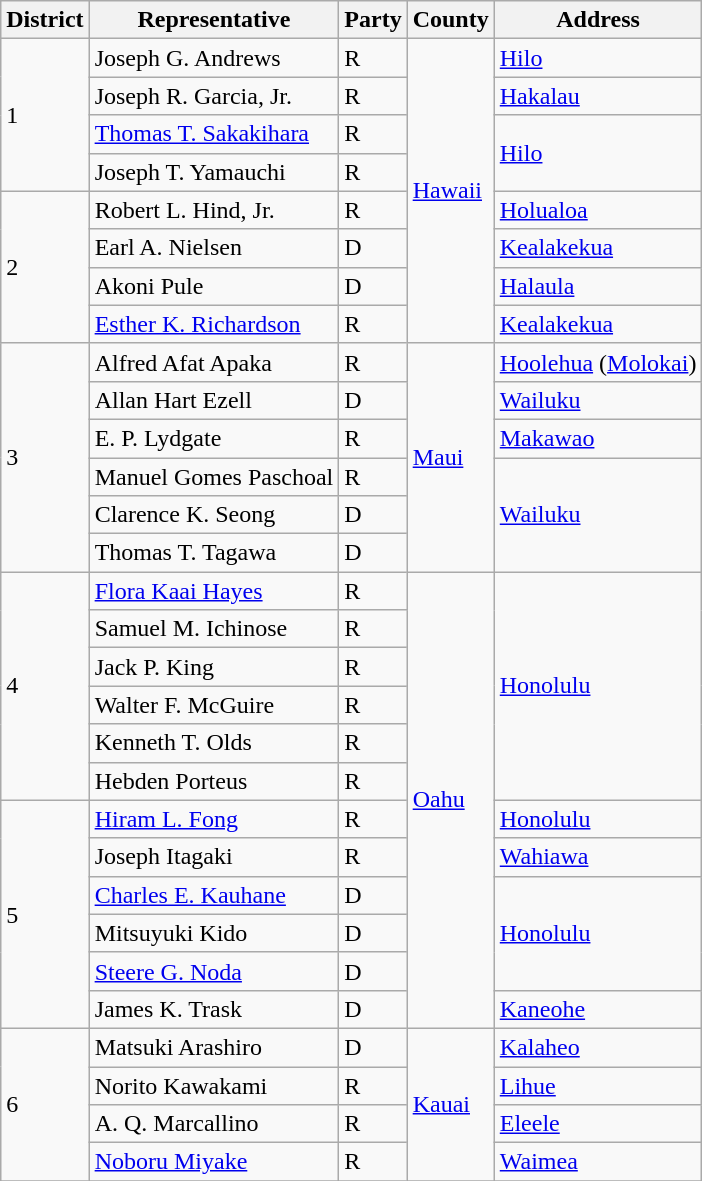<table class= "sortable wikitable">
<tr>
<th>District</th>
<th>Representative</th>
<th>Party</th>
<th>County</th>
<th>Address</th>
</tr>
<tr>
<td rowspan=4>1</td>
<td>Joseph G. Andrews</td>
<td>R</td>
<td rowspan=8><a href='#'>Hawaii</a></td>
<td><a href='#'>Hilo</a></td>
</tr>
<tr>
<td>Joseph R. Garcia, Jr.</td>
<td>R</td>
<td><a href='#'>Hakalau</a></td>
</tr>
<tr>
<td><a href='#'>Thomas T. Sakakihara</a></td>
<td>R</td>
<td rowspan=2><a href='#'>Hilo</a></td>
</tr>
<tr>
<td>Joseph T. Yamauchi</td>
<td>R</td>
</tr>
<tr>
<td rowspan=4>2</td>
<td>Robert L. Hind, Jr.</td>
<td>R</td>
<td><a href='#'>Holualoa</a></td>
</tr>
<tr>
<td>Earl A. Nielsen</td>
<td>D</td>
<td><a href='#'>Kealakekua</a></td>
</tr>
<tr>
<td>Akoni Pule</td>
<td>D</td>
<td><a href='#'>Halaula</a></td>
</tr>
<tr>
<td><a href='#'>Esther K. Richardson</a></td>
<td>R</td>
<td><a href='#'>Kealakekua</a></td>
</tr>
<tr>
<td rowspan=6>3</td>
<td>Alfred Afat Apaka</td>
<td>R</td>
<td rowspan=6><a href='#'>Maui</a></td>
<td><a href='#'>Hoolehua</a> (<a href='#'>Molokai</a>)</td>
</tr>
<tr>
<td>Allan Hart Ezell</td>
<td>D</td>
<td><a href='#'>Wailuku</a></td>
</tr>
<tr>
<td>E. P. Lydgate</td>
<td>R</td>
<td><a href='#'>Makawao</a></td>
</tr>
<tr>
<td>Manuel Gomes Paschoal</td>
<td>R</td>
<td rowspan=3><a href='#'>Wailuku</a></td>
</tr>
<tr>
<td>Clarence K. Seong</td>
<td>D</td>
</tr>
<tr>
<td>Thomas T. Tagawa</td>
<td>D</td>
</tr>
<tr>
<td rowspan=6>4</td>
<td><a href='#'>Flora Kaai Hayes</a></td>
<td>R</td>
<td rowspan=12><a href='#'>Oahu</a></td>
<td rowspan=6><a href='#'>Honolulu</a></td>
</tr>
<tr>
<td>Samuel M. Ichinose</td>
<td>R</td>
</tr>
<tr>
<td>Jack P. King</td>
<td>R</td>
</tr>
<tr>
<td>Walter F. McGuire</td>
<td>R</td>
</tr>
<tr>
<td>Kenneth T. Olds</td>
<td>R</td>
</tr>
<tr>
<td>Hebden Porteus</td>
<td>R</td>
</tr>
<tr>
<td rowspan=6>5</td>
<td><a href='#'>Hiram L. Fong</a></td>
<td>R</td>
<td><a href='#'>Honolulu</a></td>
</tr>
<tr>
<td>Joseph Itagaki</td>
<td>R</td>
<td><a href='#'>Wahiawa</a></td>
</tr>
<tr>
<td><a href='#'>Charles E. Kauhane</a></td>
<td>D</td>
<td rowspan=3><a href='#'>Honolulu</a></td>
</tr>
<tr>
<td>Mitsuyuki Kido</td>
<td>D</td>
</tr>
<tr>
<td><a href='#'>Steere G. Noda</a></td>
<td>D</td>
</tr>
<tr>
<td>James K. Trask</td>
<td>D</td>
<td><a href='#'>Kaneohe</a></td>
</tr>
<tr>
<td rowspan=4>6</td>
<td>Matsuki Arashiro</td>
<td>D</td>
<td rowspan=4><a href='#'>Kauai</a></td>
<td><a href='#'>Kalaheo</a></td>
</tr>
<tr>
<td>Norito Kawakami</td>
<td>R</td>
<td><a href='#'>Lihue</a></td>
</tr>
<tr>
<td>A. Q. Marcallino</td>
<td>R</td>
<td><a href='#'>Eleele</a></td>
</tr>
<tr>
<td><a href='#'>Noboru Miyake</a></td>
<td>R</td>
<td><a href='#'>Waimea</a></td>
</tr>
<tr>
</tr>
</table>
